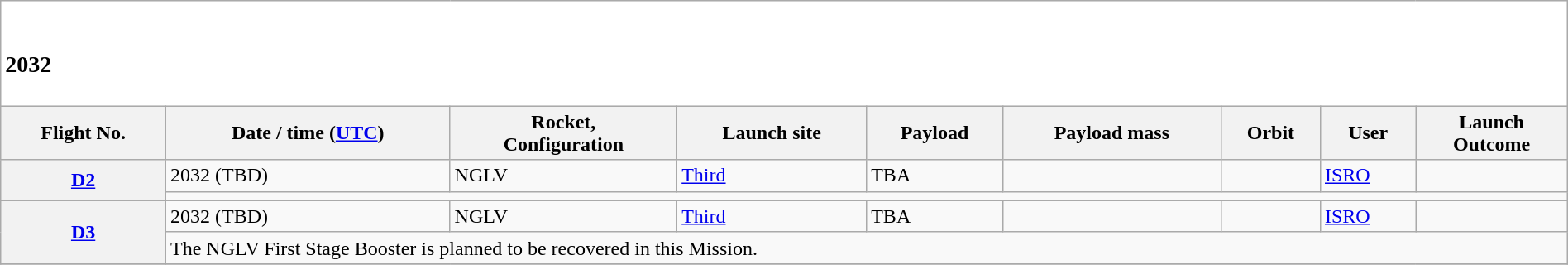<table class="wikitable plainrowheaders" style="width: 100%;">
<tr>
<td colspan=9 style="background:white;"><br><h3>2032</h3></td>
</tr>
<tr>
<th scope="col">Flight No.</th>
<th scope="col">Date / time (<a href='#'>UTC</a>)</th>
<th scope="col">Rocket,<br>Configuration</th>
<th scope="col">Launch site</th>
<th scope="col">Payload</th>
<th scope="col">Payload mass</th>
<th scope="col">Orbit</th>
<th scope="col">User</th>
<th scope="col">Launch<br>Outcome</th>
</tr>
<tr>
<th scope="row" rowspan = 2 style="text-align:center;"><a href='#'>D2</a></th>
<td>2032 (TBD)</td>
<td>NGLV</td>
<td><a href='#'>Third</a></td>
<td> TBA</td>
<td></td>
<td></td>
<td><a href='#'>ISRO</a></td>
<td></td>
</tr>
<tr>
<td colspan="8"></td>
</tr>
<tr>
<th scope="row" rowspan = 2 style="text-align:center;"><a href='#'>D3</a></th>
<td>2032 (TBD)</td>
<td>NGLV</td>
<td><a href='#'>Third</a></td>
<td> TBA</td>
<td></td>
<td></td>
<td><a href='#'>ISRO</a></td>
<td></td>
</tr>
<tr>
<td colspan="8">The NGLV First Stage Booster is planned to be recovered in this Mission.</td>
</tr>
<tr>
</tr>
</table>
